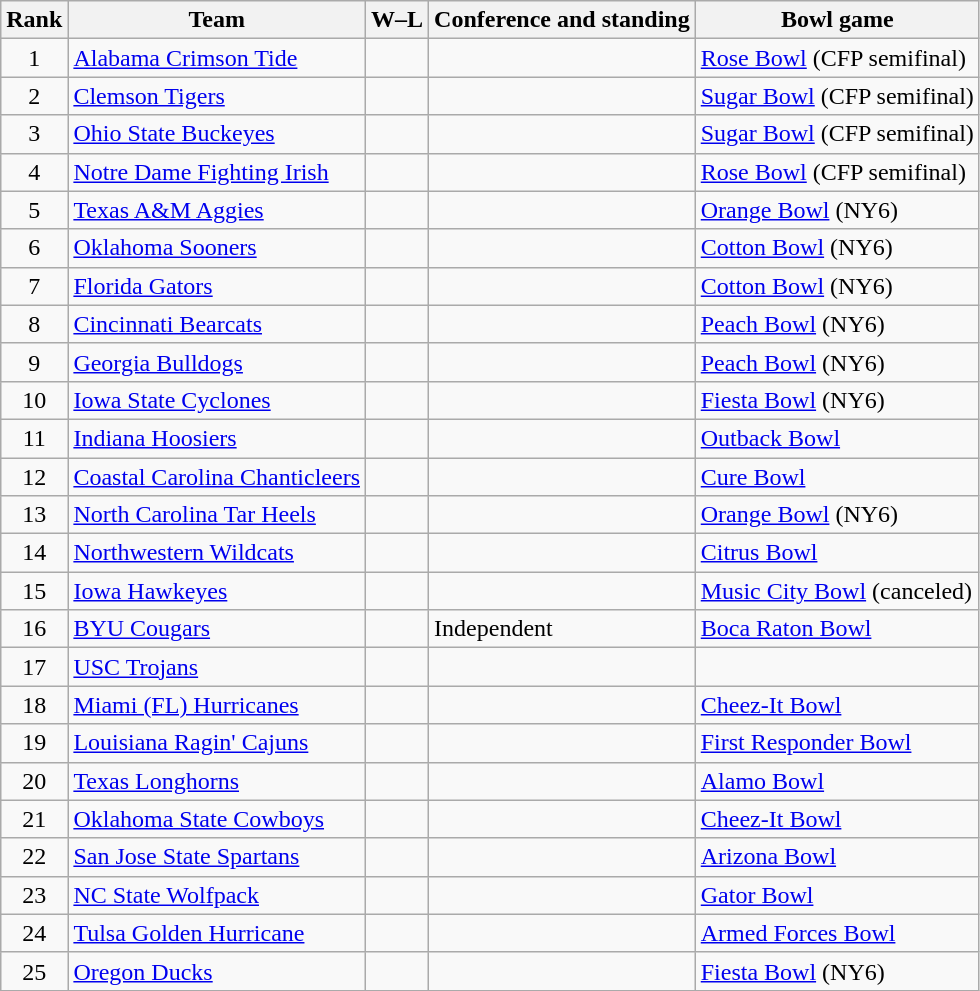<table class="wikitable sortable">
<tr>
<th>Rank</th>
<th>Team</th>
<th>W–L</th>
<th>Conference and standing</th>
<th>Bowl game</th>
</tr>
<tr>
<td align=center>1</td>
<td><a href='#'>Alabama Crimson Tide</a></td>
<td align=center></td>
<td></td>
<td><a href='#'>Rose Bowl</a>  (CFP semifinal)</td>
</tr>
<tr>
<td align=center>2</td>
<td><a href='#'>Clemson Tigers</a></td>
<td align=center></td>
<td></td>
<td><a href='#'>Sugar Bowl</a> (CFP semifinal)</td>
</tr>
<tr>
<td align=center>3</td>
<td><a href='#'>Ohio State Buckeyes</a></td>
<td align=center></td>
<td></td>
<td><a href='#'>Sugar Bowl</a> (CFP semifinal)</td>
</tr>
<tr>
<td align=center>4</td>
<td><a href='#'>Notre Dame Fighting Irish</a></td>
<td align=center></td>
<td></td>
<td><a href='#'>Rose Bowl</a>  (CFP semifinal)</td>
</tr>
<tr>
<td align=center>5</td>
<td><a href='#'>Texas A&M Aggies</a></td>
<td align=center></td>
<td></td>
<td><a href='#'>Orange Bowl</a> (NY6)</td>
</tr>
<tr>
<td align=center>6</td>
<td><a href='#'>Oklahoma Sooners</a></td>
<td align=center></td>
<td></td>
<td><a href='#'>Cotton Bowl</a> (NY6)</td>
</tr>
<tr>
<td align=center>7</td>
<td><a href='#'>Florida Gators</a></td>
<td align=center></td>
<td></td>
<td><a href='#'>Cotton Bowl</a> (NY6)</td>
</tr>
<tr>
<td align=center>8</td>
<td><a href='#'>Cincinnati Bearcats</a></td>
<td align=center></td>
<td></td>
<td><a href='#'>Peach Bowl</a> (NY6)</td>
</tr>
<tr>
<td align=center>9</td>
<td><a href='#'>Georgia Bulldogs</a></td>
<td align=center></td>
<td></td>
<td><a href='#'>Peach Bowl</a> (NY6)</td>
</tr>
<tr>
<td align=center>10</td>
<td><a href='#'>Iowa State Cyclones</a></td>
<td align=center></td>
<td></td>
<td><a href='#'>Fiesta Bowl</a> (NY6)</td>
</tr>
<tr>
<td align=center>11</td>
<td><a href='#'>Indiana Hoosiers</a></td>
<td align=center></td>
<td></td>
<td><a href='#'>Outback Bowl</a></td>
</tr>
<tr>
<td align=center>12</td>
<td><a href='#'>Coastal Carolina Chanticleers</a></td>
<td align=center></td>
<td></td>
<td><a href='#'>Cure Bowl</a></td>
</tr>
<tr>
<td align=center>13</td>
<td><a href='#'>North Carolina Tar Heels</a></td>
<td align=center></td>
<td></td>
<td><a href='#'>Orange Bowl</a> (NY6)</td>
</tr>
<tr>
<td align=center>14</td>
<td><a href='#'>Northwestern Wildcats</a></td>
<td align=center></td>
<td></td>
<td><a href='#'>Citrus Bowl</a></td>
</tr>
<tr>
<td align=center>15</td>
<td><a href='#'>Iowa Hawkeyes</a></td>
<td align=center></td>
<td></td>
<td><a href='#'>Music City Bowl</a> (canceled)</td>
</tr>
<tr>
<td align=center>16</td>
<td><a href='#'>BYU Cougars</a></td>
<td align=center></td>
<td>Independent</td>
<td><a href='#'>Boca Raton Bowl</a></td>
</tr>
<tr>
<td align=center>17</td>
<td><a href='#'>USC Trojans</a></td>
<td align=center></td>
<td></td>
<td></td>
</tr>
<tr>
<td align=center>18</td>
<td><a href='#'>Miami (FL) Hurricanes</a></td>
<td align=center></td>
<td></td>
<td><a href='#'>Cheez-It Bowl</a></td>
</tr>
<tr>
<td align=center>19</td>
<td><a href='#'>Louisiana Ragin' Cajuns</a></td>
<td align=center></td>
<td></td>
<td><a href='#'>First Responder Bowl</a></td>
</tr>
<tr>
<td align=center>20</td>
<td><a href='#'>Texas Longhorns</a></td>
<td align=center></td>
<td></td>
<td><a href='#'>Alamo Bowl</a></td>
</tr>
<tr>
<td align=center>21</td>
<td><a href='#'>Oklahoma State Cowboys</a></td>
<td align=center></td>
<td></td>
<td><a href='#'>Cheez-It Bowl</a></td>
</tr>
<tr>
<td align=center>22</td>
<td><a href='#'>San Jose State Spartans</a></td>
<td align=center></td>
<td></td>
<td><a href='#'>Arizona Bowl</a></td>
</tr>
<tr>
<td align=center>23</td>
<td><a href='#'>NC State Wolfpack</a></td>
<td align=center></td>
<td></td>
<td><a href='#'>Gator Bowl</a></td>
</tr>
<tr>
<td align=center>24</td>
<td><a href='#'>Tulsa Golden Hurricane</a></td>
<td align=center></td>
<td></td>
<td><a href='#'>Armed Forces Bowl</a></td>
</tr>
<tr>
<td align=center>25</td>
<td><a href='#'>Oregon Ducks</a></td>
<td align=center></td>
<td></td>
<td><a href='#'>Fiesta Bowl</a> (NY6)</td>
</tr>
</table>
